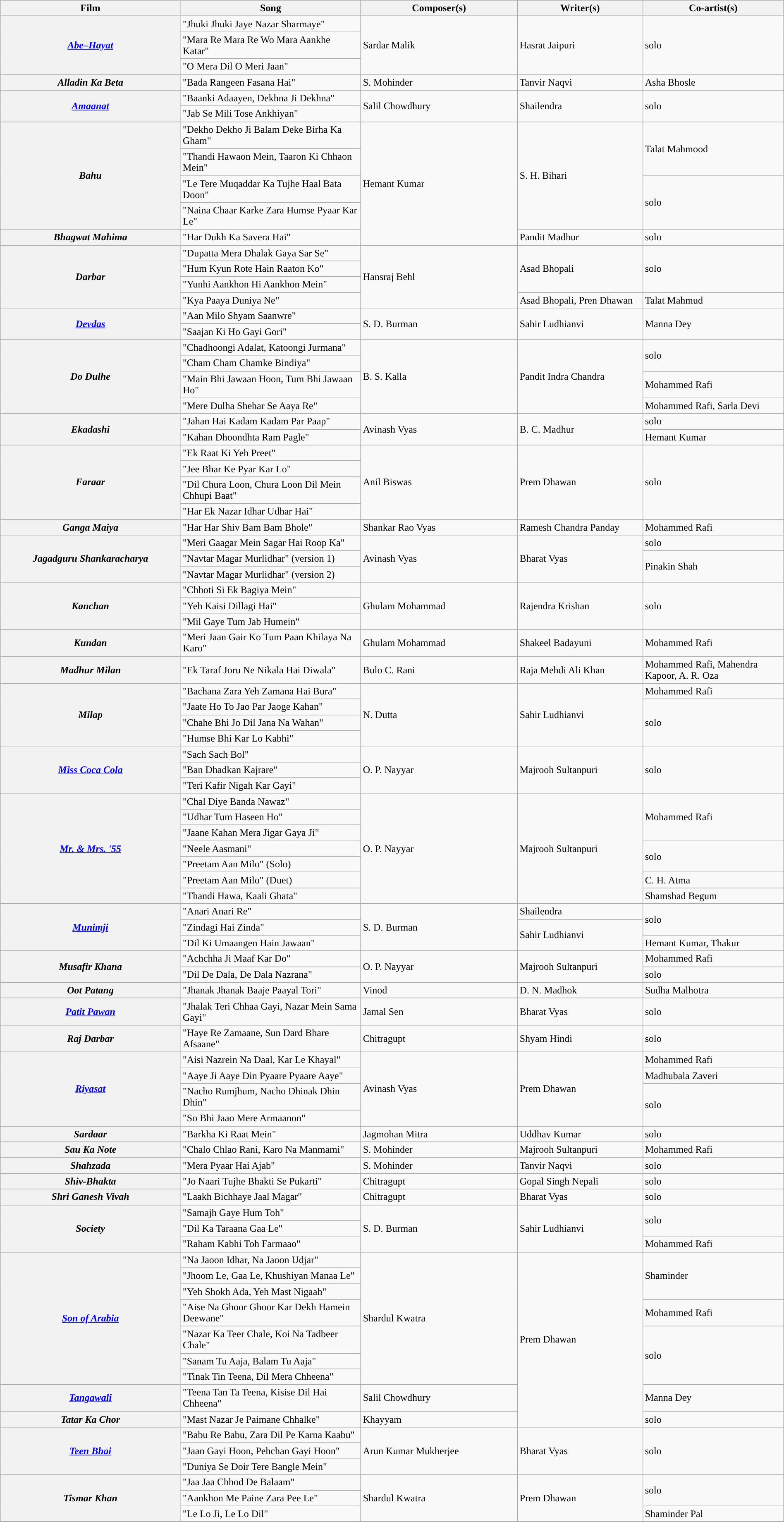<table class="wikitable plainrowheaders" width="100%" textcolor:#000;">
<tr style="background:#b0e0e66;">
<th scope="col" width=23%><strong>Film</strong></th>
<th scope="col" width=23%><strong>Song</strong></th>
<th scope="col" width=20%><strong>Composer(s)</strong></th>
<th scope="col" width=16%><strong>Writer(s)</strong></th>
<th scope="col" width=18%><strong>Co-artist(s)</strong></th>
</tr>
<tr>
<th Rowspan=3><em><a href='#'>Abe–Hayat</a></em></th>
<td>"Jhuki Jhuki Jaye Nazar Sharmaye"</td>
<td rowspan=3>Sardar Malik</td>
<td rowspan=3>Hasrat Jaipuri</td>
<td rowspan=3>solo</td>
</tr>
<tr>
<td>"Mara Re Mara Re Wo Mara Aankhe Katar"</td>
</tr>
<tr>
<td>"O Mera Dil O Meri Jaan"</td>
</tr>
<tr>
<th Rowspan=1><em>Alladin Ka Beta</em></th>
<td>"Bada Rangeen Fasana Hai"</td>
<td rowspan=1>S. Mohinder</td>
<td>Tanvir Naqvi</td>
<td>Asha Bhosle</td>
</tr>
<tr>
<th rowspan=2><em><a href='#'>Amaanat</a></em></th>
<td>"Baanki Adaayen, Dekhna Ji Dekhna"</td>
<td rowspan=2>Salil Chowdhury</td>
<td rowspan=2>Shailendra</td>
<td rowspan=2>solo</td>
</tr>
<tr>
<td>"Jab Se Mili Tose Ankhiyan"</td>
</tr>
<tr>
<th Rowspan=4><em>Bahu</em></th>
<td>"Dekho Dekho Ji Balam Deke Birha Ka Gham"</td>
<td rowspan=5>Hemant Kumar</td>
<td rowspan=4>S. H. Bihari</td>
<td Rowspan=2>Talat Mahmood</td>
</tr>
<tr>
<td>"Thandi Hawaon Mein, Taaron Ki Chhaon Mein"</td>
</tr>
<tr>
<td>"Le Tere Muqaddar Ka Tujhe Haal Bata Doon"</td>
<td Rowspan=2>solo</td>
</tr>
<tr>
<td>"Naina Chaar Karke Zara Humse Pyaar Kar Le"</td>
</tr>
<tr>
<th><em>Bhagwat Mahima</em></th>
<td>"Har Dukh Ka Savera Hai"</td>
<td>Pandit Madhur</td>
<td>solo</td>
</tr>
<tr>
<th Rowspan=4><em>Darbar</em></th>
<td>"Dupatta Mera Dhalak Gaya Sar Se"</td>
<td rowspan=4>Hansraj Behl</td>
<td rowspan=3>Asad Bhopali</td>
<td rowspan=3>solo</td>
</tr>
<tr>
<td>"Hum Kyun Rote Hain Raaton Ko"</td>
</tr>
<tr>
<td>"Yunhi Aankhon Hi Aankhon Mein"</td>
</tr>
<tr>
<td>"Kya Paaya Duniya Ne"</td>
<td>Asad Bhopali, Pren Dhawan</td>
<td>Talat Mahmud</td>
</tr>
<tr>
<th Rowspan=2><em><a href='#'>Devdas</a></em></th>
<td>"Aan Milo Shyam Saanwre"</td>
<td rowspan=2>S. D. Burman</td>
<td rowspan=2>Sahir Ludhianvi</td>
<td rowspan=2>Manna Dey</td>
</tr>
<tr>
<td>"Saajan Ki Ho Gayi Gori"</td>
</tr>
<tr>
<th Rowspan=4><em>Do Dulhe</em></th>
<td>"Chadhoongi Adalat, Katoongi Jurmana"</td>
<td rowspan=4>B. S. Kalla</td>
<td Rowspan=4>Pandit Indra Chandra</td>
<td rowspan=2>solo</td>
</tr>
<tr>
<td>"Cham Cham Chamke Bindiya"</td>
</tr>
<tr>
<td>"Main Bhi Jawaan Hoon, Tum Bhi Jawaan Ho"</td>
<td>Mohammed Rafi</td>
</tr>
<tr>
<td>"Mere Dulha Shehar Se Aaya Re"</td>
<td>Mohammed Rafi, Sarla Devi</td>
</tr>
<tr>
<th Rowspan=2><em>Ekadashi</em></th>
<td>"Jahan Hai Kadam Kadam Par Paap"</td>
<td rowspan=2>Avinash Vyas</td>
<td rowspan=2>B. C. Madhur</td>
<td>solo</td>
</tr>
<tr>
<td>"Kahan Dhoondhta Ram Pagle"</td>
<td>Hemant Kumar</td>
</tr>
<tr>
<th Rowspan=4><em>Faraar</em></th>
<td>"Ek Raat Ki Yeh Preet"</td>
<td rowspan=4>Anil Biswas</td>
<td Rowspan=4>Prem Dhawan</td>
<td rowspan=4>solo</td>
</tr>
<tr>
<td>"Jee Bhar Ke Pyar Kar Lo"</td>
</tr>
<tr>
<td>"Dil Chura Loon, Chura Loon Dil Mein Chhupi Baat"</td>
</tr>
<tr>
<td>"Har Ek Nazar Idhar Udhar Hai"</td>
</tr>
<tr>
<th><em>Ganga Maiya</em></th>
<td>"Har Har Shiv Bam Bam Bhole"</td>
<td>Shankar Rao Vyas</td>
<td>Ramesh Chandra Panday</td>
<td>Mohammed Rafi</td>
</tr>
<tr>
<th Rowspan=3><em>Jagadguru Shankaracharya</em></th>
<td>"Meri Gaagar Mein Sagar Hai Roop Ka"</td>
<td rowspan=3>Avinash Vyas</td>
<td rowspan=3>Bharat Vyas</td>
<td rowspan=1>solo</td>
</tr>
<tr>
<td>"Navtar Magar Murlidhar" (version 1)</td>
<td rowspan=2>Pinakin Shah</td>
</tr>
<tr>
<td>"Navtar Magar Murlidhar" (version 2)</td>
</tr>
<tr>
<th Rowspan=3><em>Kanchan</em></th>
<td>"Chhoti Si Ek Bagiya Mein"</td>
<td rowspan=3>Ghulam Mohammad</td>
<td rowspan=3>Rajendra Krishan</td>
<td rowspan=3>solo</td>
</tr>
<tr>
<td>"Yeh Kaisi Dillagi Hai"</td>
</tr>
<tr>
<td>"Mil Gaye Tum Jab Humein"</td>
</tr>
<tr>
<th><em>Kundan</em></th>
<td>"Meri Jaan Gair Ko Tum Paan Khilaya Na Karo"</td>
<td>Ghulam Mohammad</td>
<td>Shakeel Badayuni</td>
<td>Mohammed Rafi</td>
</tr>
<tr>
<th><em>Madhur Milan</em></th>
<td>"Ek Taraf Joru Ne Nikala Hai Diwala"</td>
<td>Bulo C. Rani</td>
<td>Raja Mehdi Ali Khan</td>
<td>Mohammed Rafi, Mahendra Kapoor, A. R. Oza</td>
</tr>
<tr>
<th Rowspan=4><em>Milap</em></th>
<td>"Bachana Zara Yeh Zamana Hai Bura"</td>
<td rowspan=4>N. Dutta</td>
<td rowspan=4>Sahir Ludhianvi</td>
<td>Mohammed Rafi</td>
</tr>
<tr>
<td>"Jaate Ho To Jao Par Jaoge Kahan"</td>
<td rowspan=3>solo</td>
</tr>
<tr>
<td>"Chahe Bhi Jo Dil Jana Na Wahan"</td>
</tr>
<tr>
<td>"Humse Bhi Kar Lo Kabhi"</td>
</tr>
<tr>
<th Rowspan=3><em><a href='#'>Miss Coca Cola</a></em></th>
<td>"Sach Sach Bol"</td>
<td rowspan=3>O. P. Nayyar</td>
<td rowspan=3>Majrooh Sultanpuri</td>
<td rowspan=3>solo</td>
</tr>
<tr>
<td>"Ban Dhadkan Kajrare"</td>
</tr>
<tr>
<td>"Teri Kafir Nigah Kar Gayi"</td>
</tr>
<tr>
<th Rowspan=7><em><a href='#'>Mr. & Mrs. '55</a></em></th>
<td>"Chal Diye Banda Nawaz"</td>
<td rowspan=7>O. P. Nayyar</td>
<td rowspan=7>Majrooh Sultanpuri</td>
<td rowspan=3>Mohammed Rafi</td>
</tr>
<tr>
<td>"Udhar Tum Haseen Ho"</td>
</tr>
<tr>
<td>"Jaane Kahan Mera Jigar Gaya Ji"</td>
</tr>
<tr>
<td>"Neele Aasmani"</td>
<td rowspan=2>solo</td>
</tr>
<tr>
<td>"Preetam Aan Milo" (Solo)</td>
</tr>
<tr>
<td>"Preetam Aan Milo" (Duet)</td>
<td>C. H. Atma</td>
</tr>
<tr>
<td>"Thandi Hawa, Kaali Ghata"</td>
<td>Shamshad Begum</td>
</tr>
<tr>
<th Rowspan=3><em><a href='#'>Munimji</a></em></th>
<td>"Anari Anari Re"</td>
<td Rowspan=3>S. D. Burman</td>
<td>Shailendra</td>
<td Rowspan=2>solo</td>
</tr>
<tr>
<td>"Zindagi Hai Zinda"</td>
<td Rowspan=2>Sahir Ludhianvi</td>
</tr>
<tr>
<td>"Dil Ki Umaangen Hain Jawaan"</td>
<td>Hemant Kumar, Thakur</td>
</tr>
<tr>
<th Rowspan=2><em>Musafir Khana</em></th>
<td>"Achchha Ji Maaf Kar Do"</td>
<td rowspan=2>O. P. Nayyar</td>
<td rowspan=2>Majrooh Sultanpuri</td>
<td>Mohammed Rafi</td>
</tr>
<tr>
<td>"Dil De Dala, De Dala Nazrana"</td>
<td>solo</td>
</tr>
<tr>
<th><em>Oot Patang</em></th>
<td>"Jhanak Jhanak Baaje Paayal Tori"</td>
<td>Vinod</td>
<td>D. N. Madhok</td>
<td>Sudha Malhotra</td>
</tr>
<tr>
<th><em><a href='#'>Patit Pawan</a></em></th>
<td>"Jhalak Teri Chhaa Gayi, Nazar Mein Sama Gayi"</td>
<td>Jamal Sen</td>
<td>Bharat Vyas</td>
<td>solo</td>
</tr>
<tr>
<th><em>Raj Darbar</em></th>
<td>"Haye Re Zamaane, Sun Dard Bhare Afsaane"</td>
<td>Chitragupt</td>
<td>Shyam Hindi</td>
<td>solo</td>
</tr>
<tr>
<th Rowspan=4><em><a href='#'>Riyasat</a></em></th>
<td>"Aisi Nazrein Na Daal, Kar Le Khayal"</td>
<td rowspan=4>Avinash Vyas</td>
<td rowspan=4>Prem Dhawan</td>
<td>Mohammed Rafi</td>
</tr>
<tr>
<td>"Aaye Ji Aaye Din Pyaare Pyaare Aaye"</td>
<td>Madhubala Zaveri</td>
</tr>
<tr>
<td>"Nacho Rumjhum, Nacho Dhinak Dhin Dhin"</td>
<td Rowspan=2>solo</td>
</tr>
<tr>
<td>"So Bhi Jaao Mere Armaanon"</td>
</tr>
<tr>
<th><em>Sardaar</em></th>
<td>"Barkha Ki Raat Mein"</td>
<td>Jagmohan Mitra</td>
<td>Uddhav Kumar</td>
<td>solo</td>
</tr>
<tr>
<th><em>Sau Ka Note</em></th>
<td>"Chalo Chlao Rani, Karo Na Manmami"</td>
<td>S. Mohinder</td>
<td>Majrooh Sultanpuri</td>
<td>Mohammed Rafi</td>
</tr>
<tr>
<th><em>Shahzada</em></th>
<td>"Mera Pyaar Hai Ajab"</td>
<td>S. Mohinder</td>
<td>Tanvir Naqvi</td>
<td>solo</td>
</tr>
<tr>
<th><em>Shiv-Bhakta</em></th>
<td>"Jo Naari Tujhe Bhakti Se Pukarti"</td>
<td>Chitragupt</td>
<td>Gopal Singh Nepali</td>
<td>solo</td>
</tr>
<tr>
<th><em>Shri Ganesh Vivah</em></th>
<td>"Laakh Bichhaye Jaal Magar"</td>
<td>Chitragupt</td>
<td>Bharat Vyas</td>
<td>solo</td>
</tr>
<tr>
<th rowspan=3><em>Society</em></th>
<td>"Samajh Gaye Hum Toh"</td>
<td rowspan=3>S. D. Burman</td>
<td rowspan=3>Sahir Ludhianvi</td>
<td rowspan=2>solo</td>
</tr>
<tr>
<td>"Dil Ka Taraana Gaa Le"</td>
</tr>
<tr>
<td>"Raham Kabhi Toh Farmaao"</td>
<td>Mohammed Rafi</td>
</tr>
<tr>
<th Rowspan=7><em><a href='#'>Son of Arabia</a></em></th>
<td>"Na Jaoon Idhar, Na Jaoon Udjar"</td>
<td Rowspan=7>Shardul Kwatra</td>
<td rowspan=9>Prem Dhawan</td>
<td Rowspan=3>Shaminder</td>
</tr>
<tr>
<td>"Jhoom Le, Gaa Le, Khushiyan Manaa Le"</td>
</tr>
<tr>
<td>"Yeh Shokh Ada, Yeh Mast Nigaah"</td>
</tr>
<tr>
<td>"Aise Na Ghoor Ghoor Kar Dekh Hamein Deewane"</td>
<td>Mohammed Rafi</td>
</tr>
<tr>
<td>"Nazar Ka Teer Chale, Koi Na Tadbeer Chale"</td>
<td Rowspan=3>solo</td>
</tr>
<tr>
<td>"Sanam Tu Aaja, Balam Tu Aaja"</td>
</tr>
<tr>
<td>"Tinak Tin Teena, Dil Mera Chheena"</td>
</tr>
<tr>
<th><em><a href='#'>Tangawali</a></em></th>
<td>"Teena Tan Ta Teena, Kisise Dil Hai Chheena"</td>
<td>Salil Chowdhury</td>
<td>Manna Dey</td>
</tr>
<tr>
<th><em>Tatar Ka Chor</em></th>
<td>"Mast Nazar Je Paimane Chhalke"</td>
<td>Khayyam</td>
<td>solo</td>
</tr>
<tr>
<th Rowspan=3><em><a href='#'>Teen Bhai</a></em></th>
<td>"Babu Re Babu, Zara Dil Pe Karna Kaabu"</td>
<td rowspan=3>Arun Kumar Mukherjee</td>
<td rowspan=3>Bharat Vyas</td>
<td rowspan=3>solo</td>
</tr>
<tr>
<td>"Jaan Gayi Hoon, Pehchan Gayi Hoon"</td>
</tr>
<tr>
<td>"Duniya Se Doir Tere Bangle Mein"</td>
</tr>
<tr>
<th Rowspan=3><em>Tismar Khan</em></th>
<td>"Jaa Jaa Chhod De Balaam"</td>
<td rowspan=3>Shardul Kwatra</td>
<td rowspan=3>Prem Dhawan</td>
<td rowspan=2>solo</td>
</tr>
<tr>
<td>"Aankhon Me Paine Zara Pee Le"</td>
</tr>
<tr>
<td>"Le Lo Ji, Le Lo Dil"</td>
<td>Shaminder Pal</td>
</tr>
<tr>
</tr>
</table>
